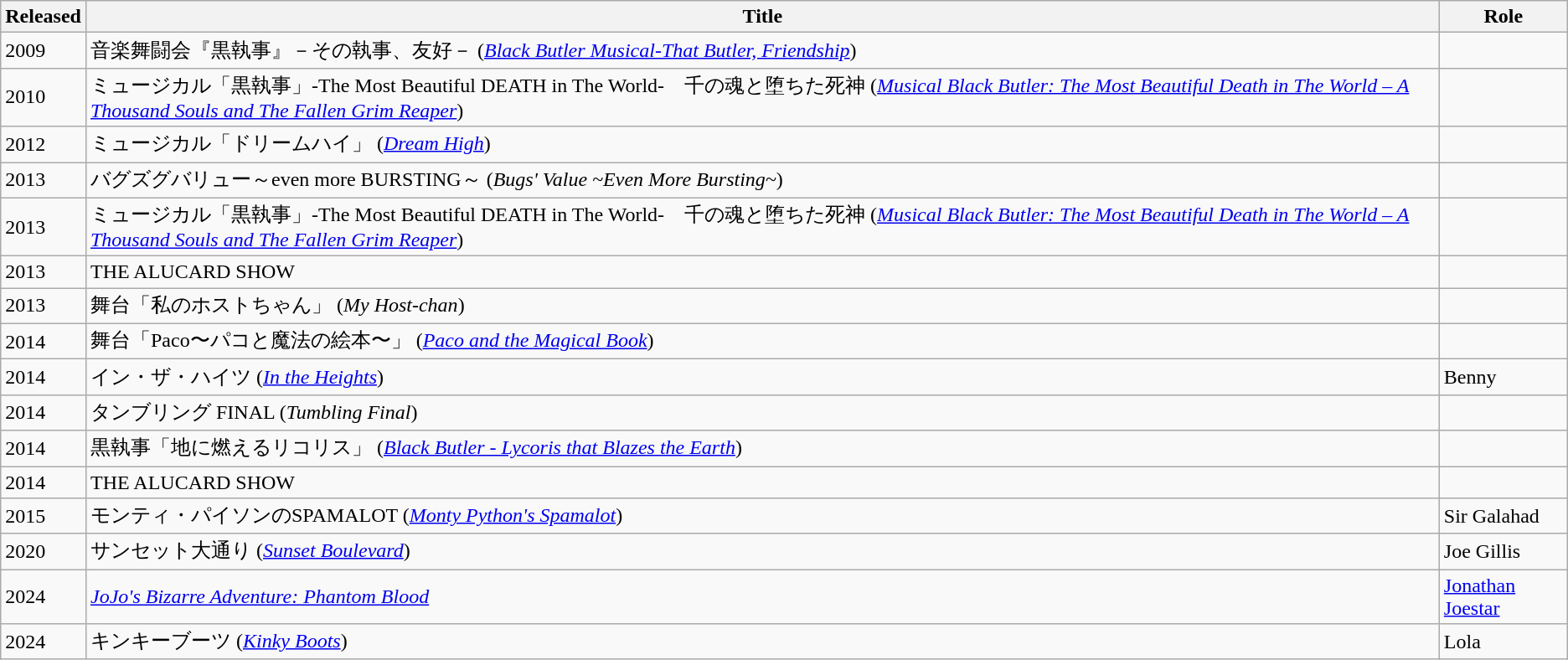<table class="wikitable">
<tr>
<th><strong>Released</strong></th>
<th><strong>Title</strong></th>
<th><strong>Role</strong></th>
</tr>
<tr>
<td>2009</td>
<td>音楽舞闘会『黒執事』－その執事、友好－ (<em><a href='#'>Black Butler Musical-That Butler, Friendship</a></em>)</td>
<td></td>
</tr>
<tr>
<td>2010</td>
<td>ミュージカル「黒執事」-The Most Beautiful DEATH in The World-　千の魂と堕ちた死神 (<em><a href='#'>Musical Black Butler: The Most Beautiful Death in The World – A Thousand Souls and The Fallen Grim Reaper</a></em>)</td>
<td></td>
</tr>
<tr>
<td>2012</td>
<td>ミュージカル「ドリームハイ」 (<em><a href='#'>Dream High</a></em>)</td>
<td></td>
</tr>
<tr>
<td>2013</td>
<td>バグズグバリュー～even more BURSTING～ (<em>Bugs' Value ~Even More Bursting~</em>)</td>
<td></td>
</tr>
<tr>
<td>2013</td>
<td>ミュージカル「黒執事」-The Most Beautiful DEATH in The World-　千の魂と堕ちた死神 (<em><a href='#'>Musical Black Butler: The Most Beautiful Death in The World – A Thousand Souls and The Fallen Grim Reaper</a></em>)</td>
<td></td>
</tr>
<tr>
<td>2013</td>
<td>THE ALUCARD SHOW</td>
<td></td>
</tr>
<tr>
<td>2013</td>
<td>舞台「私のホストちゃん」 (<em>My Host-chan</em>)</td>
<td></td>
</tr>
<tr>
<td>2014</td>
<td>舞台「Paco〜パコと魔法の絵本〜」 (<em><a href='#'>Paco and the Magical Book</a></em>)</td>
<td></td>
</tr>
<tr>
<td>2014</td>
<td>イン・ザ・ハイツ (<em><a href='#'>In the Heights</a></em>)</td>
<td>Benny</td>
</tr>
<tr>
<td>2014</td>
<td>タンブリング FINAL (<em>Tumbling Final</em>)</td>
<td></td>
</tr>
<tr>
<td>2014</td>
<td>黒執事「地に燃えるリコリス」 (<em><a href='#'>Black Butler - Lycoris that Blazes the Earth</a></em>)</td>
<td></td>
</tr>
<tr>
<td>2014</td>
<td>THE ALUCARD SHOW</td>
<td></td>
</tr>
<tr>
<td>2015</td>
<td>モンティ・パイソンのSPAMALOT (<em><a href='#'>Monty Python's Spamalot</a></em>)</td>
<td>Sir Galahad</td>
</tr>
<tr>
<td>2020</td>
<td>サンセット大通り (<em><a href='#'>Sunset Boulevard</a></em>)</td>
<td>Joe Gillis</td>
</tr>
<tr>
<td>2024</td>
<td><em><a href='#'>JoJo's Bizarre Adventure: Phantom Blood</a></em></td>
<td><a href='#'>Jonathan Joestar</a></td>
</tr>
<tr>
<td>2024</td>
<td>キンキーブーツ (<em><a href='#'>Kinky Boots</a></em>)</td>
<td>Lola</td>
</tr>
</table>
